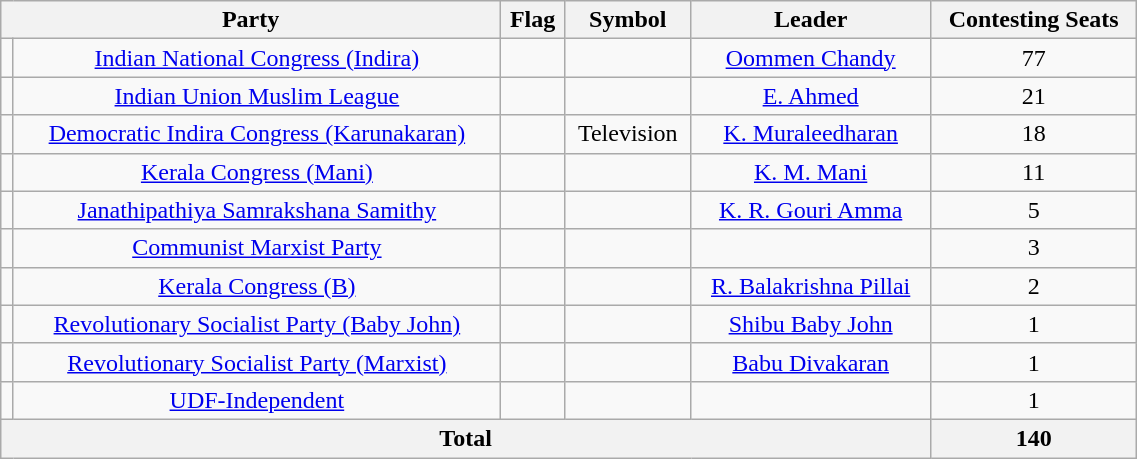<table class="wikitable" width="60%" style="text-align:center">
<tr>
<th colspan="2">Party</th>
<th>Flag</th>
<th>Symbol</th>
<th>Leader</th>
<th>Contesting Seats</th>
</tr>
<tr>
<td></td>
<td><a href='#'>Indian National Congress (Indira)</a></td>
<td></td>
<td></td>
<td><a href='#'>Oommen Chandy</a></td>
<td>77</td>
</tr>
<tr>
<td></td>
<td><a href='#'>Indian Union Muslim League</a></td>
<td></td>
<td></td>
<td><a href='#'>E. Ahmed</a></td>
<td>21</td>
</tr>
<tr>
<td></td>
<td><a href='#'>Democratic Indira Congress (Karunakaran)</a></td>
<td></td>
<td>Television</td>
<td><a href='#'>K. Muraleedharan</a></td>
<td>18</td>
</tr>
<tr>
<td></td>
<td><a href='#'>Kerala Congress (Mani)</a></td>
<td></td>
<td></td>
<td><a href='#'>K. M. Mani</a></td>
<td>11</td>
</tr>
<tr>
<td></td>
<td><a href='#'>Janathipathiya Samrakshana Samithy</a></td>
<td></td>
<td></td>
<td><a href='#'>K. R. Gouri Amma</a></td>
<td>5</td>
</tr>
<tr>
<td></td>
<td><a href='#'>Communist Marxist Party</a></td>
<td></td>
<td></td>
<td></td>
<td>3</td>
</tr>
<tr>
<td></td>
<td><a href='#'>Kerala Congress (B)</a></td>
<td></td>
<td></td>
<td><a href='#'>R. Balakrishna Pillai</a></td>
<td>2</td>
</tr>
<tr>
<td></td>
<td><a href='#'>Revolutionary Socialist Party (Baby John)</a></td>
<td></td>
<td></td>
<td><a href='#'>Shibu Baby John</a></td>
<td>1</td>
</tr>
<tr>
<td></td>
<td><a href='#'>Revolutionary Socialist Party (Marxist)</a></td>
<td></td>
<td></td>
<td><a href='#'>Babu Divakaran</a></td>
<td>1</td>
</tr>
<tr>
<td></td>
<td><a href='#'>UDF-Independent</a></td>
<td></td>
<td></td>
<td></td>
<td>1</td>
</tr>
<tr>
<th colspan=5>Total</th>
<th>140</th>
</tr>
</table>
